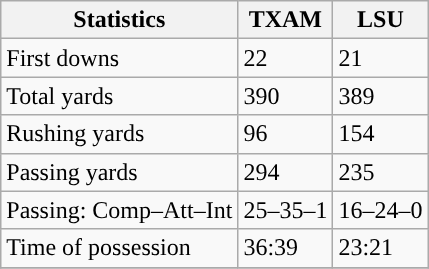<table class="wikitable" style="float: left;">
<tr>
<th>Statistics</th>
<th>TXAM</th>
<th>LSU</th>
</tr>
<tr>
<td>First downs</td>
<td>22</td>
<td>21</td>
</tr>
<tr>
<td>Total yards</td>
<td>390</td>
<td>389</td>
</tr>
<tr>
<td>Rushing yards</td>
<td>96</td>
<td>154</td>
</tr>
<tr>
<td>Passing yards</td>
<td>294</td>
<td>235</td>
</tr>
<tr>
<td>Passing: Comp–Att–Int</td>
<td>25–35–1</td>
<td>16–24–0</td>
</tr>
<tr>
<td>Time of possession</td>
<td>36:39</td>
<td>23:21</td>
</tr>
<tr>
</tr>
</table>
